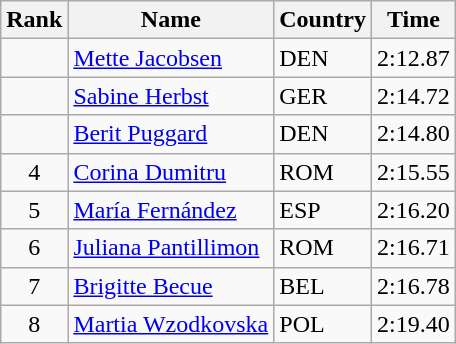<table class="wikitable">
<tr>
<th>Rank</th>
<th>Name</th>
<th>Country</th>
<th>Time</th>
</tr>
<tr>
<td align="center"></td>
<td><a href='#'>Mette Jacobsen</a></td>
<td> DEN</td>
<td align="center">2:12.87</td>
</tr>
<tr>
<td align="center"></td>
<td><a href='#'>Sabine Herbst</a></td>
<td> GER</td>
<td align="center">2:14.72</td>
</tr>
<tr>
<td align="center"></td>
<td><a href='#'>Berit Puggard</a></td>
<td> DEN</td>
<td align="center">2:14.80</td>
</tr>
<tr>
<td align="center">4</td>
<td><a href='#'>Corina Dumitru</a></td>
<td> ROM</td>
<td align="center">2:15.55</td>
</tr>
<tr>
<td align="center">5</td>
<td><a href='#'>María Fernández</a></td>
<td> ESP</td>
<td align="center">2:16.20</td>
</tr>
<tr>
<td align="center">6</td>
<td><a href='#'>Juliana Pantillimon</a></td>
<td> ROM</td>
<td align="center">2:16.71</td>
</tr>
<tr>
<td align="center">7</td>
<td><a href='#'>Brigitte Becue</a></td>
<td> BEL</td>
<td align="center">2:16.78</td>
</tr>
<tr>
<td align="center">8</td>
<td><a href='#'>Martia Wzodkovska</a></td>
<td> POL</td>
<td align="center">2:19.40</td>
</tr>
</table>
